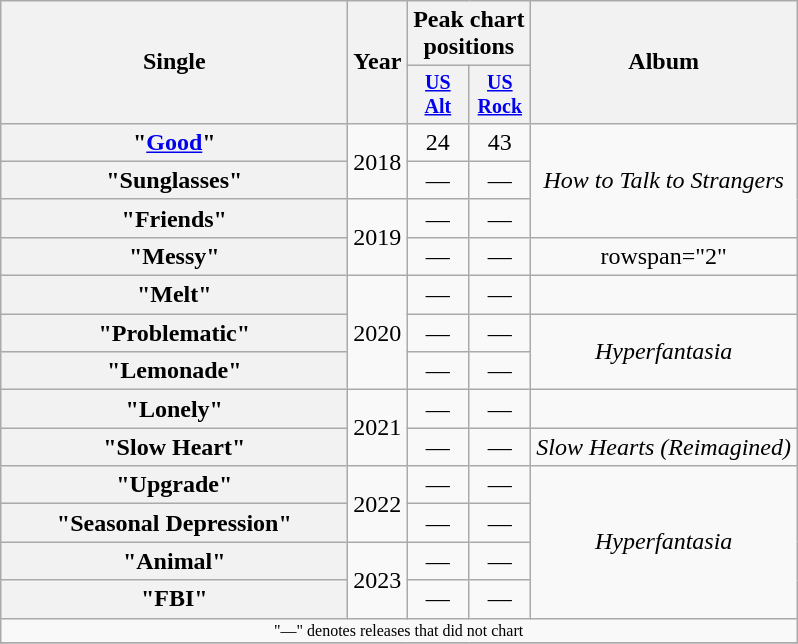<table class="wikitable plainrowheaders" style="text-align:center;">
<tr>
<th rowspan="2" style="width:14em;">Single</th>
<th rowspan="2">Year</th>
<th colspan="2">Peak chart positions</th>
<th rowspan="2">Album</th>
</tr>
<tr style="font-size:smaller;">
<th style="width:35px;"><a href='#'>US<br>Alt</a><br></th>
<th style="width:35px;"><a href='#'>US<br>Rock</a><br></th>
</tr>
<tr>
<th scope="row">"<a href='#'>Good</a>"</th>
<td rowspan="2">2018</td>
<td>24</td>
<td>43</td>
<td rowspan="3"><em>How to Talk to Strangers</em></td>
</tr>
<tr>
<th scope="row">"Sunglasses"</th>
<td>—</td>
<td>—</td>
</tr>
<tr>
<th scope="row">"Friends"</th>
<td rowspan="2">2019</td>
<td>—</td>
<td>—</td>
</tr>
<tr>
<th scope="row">"Messy"</th>
<td>—</td>
<td>—</td>
<td>rowspan="2" </td>
</tr>
<tr>
<th scope="row">"Melt"</th>
<td rowspan="3">2020</td>
<td>—</td>
<td>—</td>
</tr>
<tr>
<th scope="row">"Problematic"</th>
<td>—</td>
<td>—</td>
<td rowspan="2"><em>Hyperfantasia</em></td>
</tr>
<tr>
<th scope="row">"Lemonade"</th>
<td>—</td>
<td>—</td>
</tr>
<tr>
<th scope="row">"Lonely"<br></th>
<td rowspan="2">2021</td>
<td>—</td>
<td>—</td>
<td></td>
</tr>
<tr>
<th scope="row">"Slow Heart"</th>
<td>—</td>
<td>—</td>
<td><em>Slow Hearts (Reimagined)</em></td>
</tr>
<tr>
<th scope="row">"Upgrade"<br></th>
<td rowspan="2">2022</td>
<td>—</td>
<td>—</td>
<td rowspan="4"><em>Hyperfantasia</em></td>
</tr>
<tr>
<th scope="row">"Seasonal Depression"</th>
<td>—</td>
<td>—</td>
</tr>
<tr>
<th scope="row">"Animal"</th>
<td rowspan="2">2023</td>
<td>—</td>
<td>—</td>
</tr>
<tr>
<th scope="row">"FBI"<br></th>
<td>—</td>
<td>—</td>
</tr>
<tr>
<td colspan="14" style="font-size:8pt">"—" denotes releases that did not chart</td>
</tr>
<tr>
</tr>
</table>
